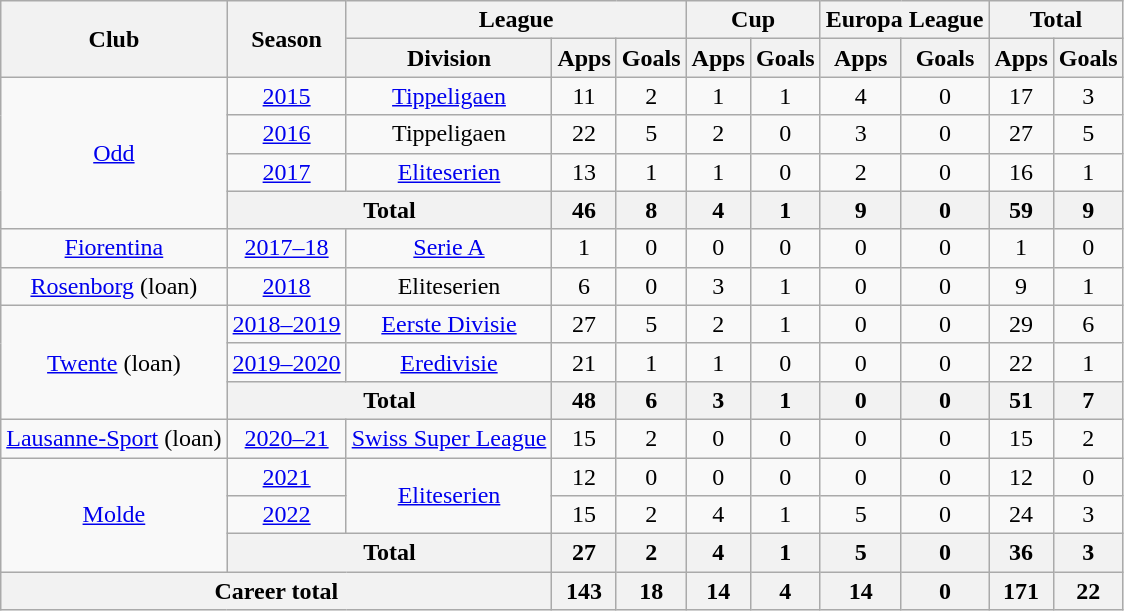<table class="wikitable" style="text-align: center">
<tr>
<th rowspan="2">Club</th>
<th rowspan="2">Season</th>
<th colspan="3">League</th>
<th colspan="2">Cup</th>
<th colspan="2">Europa League</th>
<th colspan="2">Total</th>
</tr>
<tr>
<th>Division</th>
<th>Apps</th>
<th>Goals</th>
<th>Apps</th>
<th>Goals</th>
<th>Apps</th>
<th>Goals</th>
<th>Apps</th>
<th>Goals</th>
</tr>
<tr>
<td rowspan="4"><a href='#'>Odd</a></td>
<td><a href='#'>2015</a></td>
<td><a href='#'>Tippeligaen</a></td>
<td>11</td>
<td>2</td>
<td>1</td>
<td>1</td>
<td>4</td>
<td>0</td>
<td>17</td>
<td>3</td>
</tr>
<tr>
<td><a href='#'>2016</a></td>
<td>Tippeligaen</td>
<td>22</td>
<td>5</td>
<td>2</td>
<td>0</td>
<td>3</td>
<td>0</td>
<td>27</td>
<td>5</td>
</tr>
<tr>
<td><a href='#'>2017</a></td>
<td rowspan="1"><a href='#'>Eliteserien</a></td>
<td>13</td>
<td>1</td>
<td>1</td>
<td>0</td>
<td>2</td>
<td>0</td>
<td>16</td>
<td>1</td>
</tr>
<tr>
<th colspan="2">Total</th>
<th>46</th>
<th>8</th>
<th>4</th>
<th>1</th>
<th>9</th>
<th>0</th>
<th>59</th>
<th>9</th>
</tr>
<tr>
<td><a href='#'>Fiorentina</a></td>
<td><a href='#'>2017–18</a></td>
<td rowspan="1"><a href='#'>Serie A</a></td>
<td>1</td>
<td>0</td>
<td>0</td>
<td>0</td>
<td>0</td>
<td>0</td>
<td>1</td>
<td>0</td>
</tr>
<tr>
<td><a href='#'>Rosenborg</a> (loan)</td>
<td><a href='#'>2018</a></td>
<td rowspan="1">Eliteserien</td>
<td>6</td>
<td>0</td>
<td>3</td>
<td>1</td>
<td>0</td>
<td>0</td>
<td>9</td>
<td>1</td>
</tr>
<tr>
<td rowspan="3"><a href='#'>Twente</a> (loan)</td>
<td><a href='#'>2018–2019</a></td>
<td rowspan="1"><a href='#'>Eerste Divisie</a></td>
<td>27</td>
<td>5</td>
<td>2</td>
<td>1</td>
<td>0</td>
<td>0</td>
<td>29</td>
<td>6</td>
</tr>
<tr>
<td><a href='#'>2019–2020</a></td>
<td rowspan="1"><a href='#'>Eredivisie</a></td>
<td>21</td>
<td>1</td>
<td>1</td>
<td>0</td>
<td>0</td>
<td>0</td>
<td>22</td>
<td>1</td>
</tr>
<tr>
<th colspan="2">Total</th>
<th>48</th>
<th>6</th>
<th>3</th>
<th>1</th>
<th>0</th>
<th>0</th>
<th>51</th>
<th>7</th>
</tr>
<tr>
<td><a href='#'>Lausanne-Sport</a> (loan)</td>
<td><a href='#'>2020–21</a></td>
<td rowspan="1"><a href='#'>Swiss Super League</a></td>
<td>15</td>
<td>2</td>
<td>0</td>
<td>0</td>
<td>0</td>
<td>0</td>
<td>15</td>
<td>2</td>
</tr>
<tr>
<td rowspan="3"><a href='#'>Molde</a></td>
<td><a href='#'>2021</a></td>
<td rowspan="2"><a href='#'>Eliteserien</a></td>
<td>12</td>
<td>0</td>
<td>0</td>
<td>0</td>
<td>0</td>
<td>0</td>
<td>12</td>
<td>0</td>
</tr>
<tr>
<td><a href='#'>2022</a></td>
<td>15</td>
<td>2</td>
<td>4</td>
<td>1</td>
<td>5</td>
<td>0</td>
<td>24</td>
<td>3</td>
</tr>
<tr>
<th colspan="2">Total</th>
<th>27</th>
<th>2</th>
<th>4</th>
<th>1</th>
<th>5</th>
<th>0</th>
<th>36</th>
<th>3</th>
</tr>
<tr>
<th colspan="3">Career total</th>
<th>143</th>
<th>18</th>
<th>14</th>
<th>4</th>
<th>14</th>
<th>0</th>
<th>171</th>
<th>22</th>
</tr>
</table>
